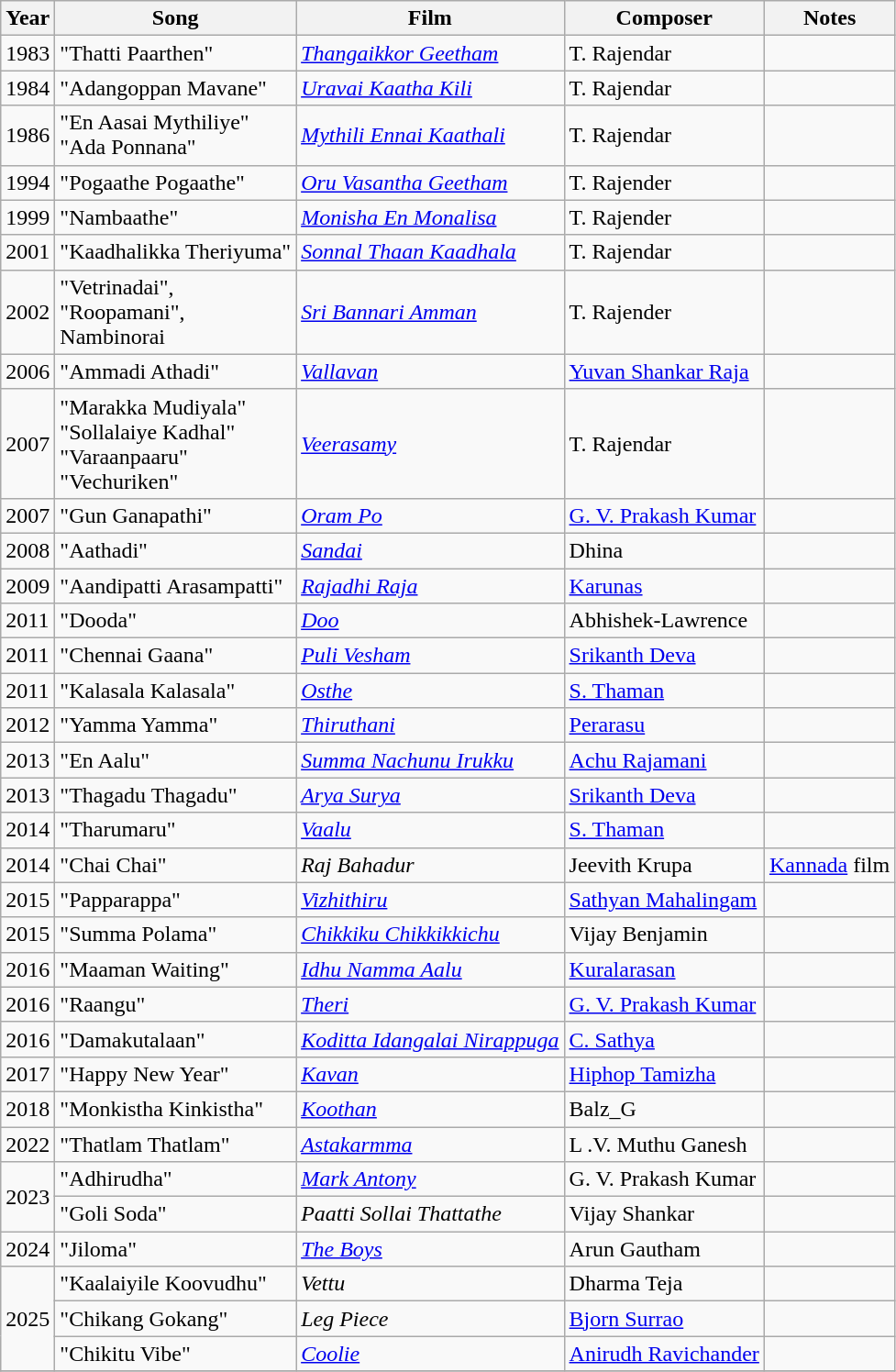<table class="wikitable sortable">
<tr>
<th>Year</th>
<th>Song</th>
<th>Film</th>
<th>Composer</th>
<th class="unsortable">Notes</th>
</tr>
<tr>
<td>1983</td>
<td>"Thatti Paarthen"</td>
<td><em><a href='#'>Thangaikkor Geetham</a></em></td>
<td>T. Rajendar</td>
<td></td>
</tr>
<tr>
<td>1984</td>
<td>"Adangoppan Mavane"</td>
<td><em><a href='#'>Uravai Kaatha Kili</a></em></td>
<td>T. Rajendar</td>
<td></td>
</tr>
<tr>
<td>1986</td>
<td>"En Aasai Mythiliye" <br>"Ada Ponnana"</td>
<td><em><a href='#'>Mythili Ennai Kaathali</a></em></td>
<td>T. Rajendar</td>
<td></td>
</tr>
<tr>
<td>1994</td>
<td>"Pogaathe Pogaathe"</td>
<td><em><a href='#'>Oru Vasantha Geetham</a></em></td>
<td>T. Rajender</td>
<td></td>
</tr>
<tr>
<td>1999</td>
<td>"Nambaathe"</td>
<td><em><a href='#'>Monisha En Monalisa</a></em></td>
<td>T. Rajender</td>
<td></td>
</tr>
<tr>
<td>2001</td>
<td>"Kaadhalikka Theriyuma"</td>
<td><em><a href='#'>Sonnal Thaan Kaadhala</a></em></td>
<td>T. Rajendar</td>
<td></td>
</tr>
<tr>
<td>2002</td>
<td>"Vetrinadai",<br>"Roopamani",<br>Nambinorai</td>
<td><em><a href='#'>Sri Bannari Amman</a></em></td>
<td>T. Rajender</td>
<td></td>
</tr>
<tr>
<td>2006</td>
<td>"Ammadi Athadi"</td>
<td><em><a href='#'>Vallavan</a></em></td>
<td><a href='#'>Yuvan Shankar Raja</a></td>
<td></td>
</tr>
<tr>
<td>2007</td>
<td>"Marakka Mudiyala"<br>"Sollalaiye Kadhal"<br>"Varaanpaaru"<br>"Vechuriken"</td>
<td><em><a href='#'>Veerasamy</a></em></td>
<td>T. Rajendar</td>
<td></td>
</tr>
<tr>
<td>2007</td>
<td>"Gun Ganapathi"</td>
<td><em><a href='#'>Oram Po</a></em></td>
<td><a href='#'>G. V. Prakash Kumar</a></td>
<td></td>
</tr>
<tr>
<td>2008</td>
<td>"Aathadi"</td>
<td><em><a href='#'>Sandai</a></em></td>
<td>Dhina</td>
<td></td>
</tr>
<tr>
<td>2009</td>
<td>"Aandipatti Arasampatti"</td>
<td><em><a href='#'>Rajadhi Raja</a></em></td>
<td><a href='#'>Karunas</a></td>
<td></td>
</tr>
<tr>
<td>2011</td>
<td>"Dooda"</td>
<td><em><a href='#'>Doo</a></em></td>
<td>Abhishek-Lawrence</td>
<td></td>
</tr>
<tr>
<td>2011</td>
<td>"Chennai Gaana"</td>
<td><em><a href='#'>Puli Vesham</a></em></td>
<td><a href='#'>Srikanth Deva</a></td>
<td></td>
</tr>
<tr>
<td>2011</td>
<td>"Kalasala Kalasala"</td>
<td><em><a href='#'>Osthe</a></em></td>
<td><a href='#'>S. Thaman</a></td>
<td></td>
</tr>
<tr>
<td>2012</td>
<td>"Yamma Yamma"</td>
<td><em><a href='#'>Thiruthani</a></em></td>
<td><a href='#'>Perarasu</a></td>
<td></td>
</tr>
<tr>
<td>2013</td>
<td>"En Aalu"</td>
<td><em><a href='#'>Summa Nachunu Irukku</a></em></td>
<td><a href='#'>Achu Rajamani</a></td>
<td></td>
</tr>
<tr>
<td>2013</td>
<td>"Thagadu Thagadu"</td>
<td><em><a href='#'>Arya Surya</a></em></td>
<td><a href='#'>Srikanth Deva</a></td>
<td></td>
</tr>
<tr>
<td>2014</td>
<td>"Tharumaru"</td>
<td><em><a href='#'>Vaalu</a></em></td>
<td><a href='#'>S. Thaman</a></td>
<td></td>
</tr>
<tr>
<td>2014</td>
<td>"Chai Chai"</td>
<td><em>Raj Bahadur</em></td>
<td>Jeevith Krupa</td>
<td><a href='#'>Kannada</a> film</td>
</tr>
<tr>
<td>2015</td>
<td>"Papparappa"</td>
<td><em><a href='#'>Vizhithiru</a></em></td>
<td><a href='#'>Sathyan Mahalingam</a></td>
<td></td>
</tr>
<tr>
<td>2015</td>
<td>"Summa Polama"</td>
<td><em><a href='#'>Chikkiku Chikkikkichu</a></em></td>
<td>Vijay Benjamin</td>
<td></td>
</tr>
<tr>
<td>2016</td>
<td>"Maaman Waiting"</td>
<td><em><a href='#'>Idhu Namma Aalu</a></em></td>
<td><a href='#'>Kuralarasan</a></td>
<td></td>
</tr>
<tr>
<td>2016</td>
<td>"Raangu"</td>
<td><em><a href='#'>Theri</a></em></td>
<td><a href='#'>G. V. Prakash Kumar</a></td>
<td></td>
</tr>
<tr>
<td>2016</td>
<td>"Damakutalaan"</td>
<td><em><a href='#'>Koditta Idangalai Nirappuga</a></em></td>
<td><a href='#'>C. Sathya</a></td>
<td></td>
</tr>
<tr>
<td>2017</td>
<td>"Happy New Year"</td>
<td><em><a href='#'>Kavan</a></em></td>
<td><a href='#'>Hiphop Tamizha</a></td>
<td></td>
</tr>
<tr>
<td>2018</td>
<td>"Monkistha Kinkistha"</td>
<td><em><a href='#'>Koothan</a></em></td>
<td>Balz_G</td>
<td></td>
</tr>
<tr>
<td>2022</td>
<td>"Thatlam Thatlam"</td>
<td><em><a href='#'>Astakarmma</a></em></td>
<td>L .V. Muthu Ganesh</td>
<td></td>
</tr>
<tr>
<td rowspan="2">2023</td>
<td>"Adhirudha"</td>
<td><em><a href='#'>Mark Antony</a></em></td>
<td>G. V. Prakash Kumar</td>
<td></td>
</tr>
<tr>
<td>"Goli Soda"</td>
<td><em>Paatti Sollai Thattathe</em></td>
<td>Vijay Shankar</td>
<td></td>
</tr>
<tr>
<td>2024</td>
<td>"Jiloma"</td>
<td><em><a href='#'>The Boys</a></em></td>
<td>Arun Gautham</td>
<td></td>
</tr>
<tr>
<td rowspan=3>2025</td>
<td>"Kaalaiyile Koovudhu"</td>
<td><em>Vettu</em></td>
<td>Dharma Teja</td>
<td></td>
</tr>
<tr>
<td>"Chikang Gokang"</td>
<td><em>Leg Piece</em></td>
<td><a href='#'>Bjorn Surrao</a></td>
<td></td>
</tr>
<tr>
<td>"Chikitu Vibe"</td>
<td><em><a href='#'>Coolie</a></em></td>
<td><a href='#'>Anirudh Ravichander</a></td>
<td></td>
</tr>
<tr>
</tr>
</table>
